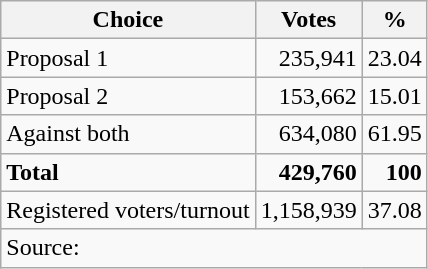<table class=wikitable style=text-align:right>
<tr>
<th>Choice</th>
<th>Votes</th>
<th>%</th>
</tr>
<tr>
<td align=left>Proposal 1</td>
<td>235,941</td>
<td>23.04</td>
</tr>
<tr>
<td align=left>Proposal 2</td>
<td>153,662</td>
<td>15.01</td>
</tr>
<tr>
<td align=left>Against both</td>
<td>634,080</td>
<td>61.95</td>
</tr>
<tr>
<td align=left><strong>Total</strong></td>
<td><strong>429,760</strong></td>
<td><strong>100</strong></td>
</tr>
<tr>
<td align=left>Registered voters/turnout</td>
<td>1,158,939</td>
<td>37.08</td>
</tr>
<tr>
<td align=left colspan=3>Source: </td>
</tr>
</table>
